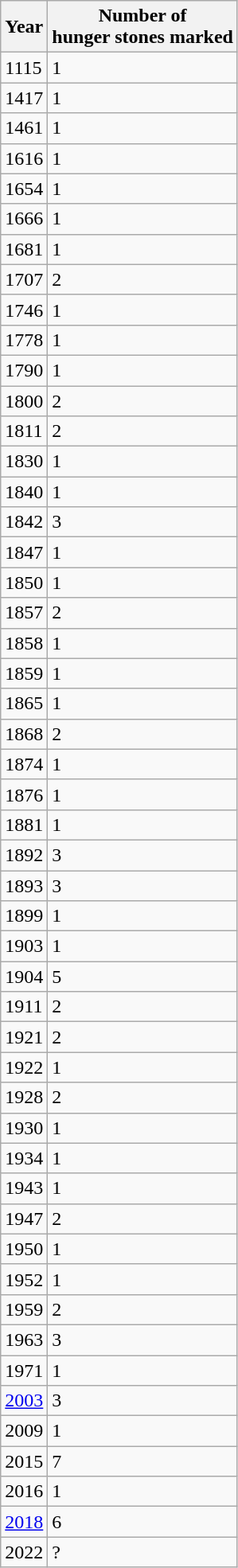<table class="wikitable sortable">
<tr>
<th>Year</th>
<th>Number of<br>hunger stones marked</th>
</tr>
<tr>
<td>1115</td>
<td>1</td>
</tr>
<tr>
<td>1417</td>
<td>1</td>
</tr>
<tr>
<td>1461</td>
<td>1</td>
</tr>
<tr>
<td>1616</td>
<td>1</td>
</tr>
<tr>
<td>1654</td>
<td>1</td>
</tr>
<tr>
<td>1666</td>
<td>1</td>
</tr>
<tr>
<td>1681</td>
<td>1</td>
</tr>
<tr>
<td>1707</td>
<td>2</td>
</tr>
<tr>
<td>1746</td>
<td>1</td>
</tr>
<tr>
<td>1778</td>
<td>1</td>
</tr>
<tr>
<td>1790</td>
<td>1</td>
</tr>
<tr>
<td>1800</td>
<td>2</td>
</tr>
<tr>
<td>1811</td>
<td>2</td>
</tr>
<tr>
<td>1830</td>
<td>1</td>
</tr>
<tr>
<td>1840</td>
<td>1</td>
</tr>
<tr>
<td>1842</td>
<td>3</td>
</tr>
<tr>
<td>1847</td>
<td>1</td>
</tr>
<tr>
<td>1850</td>
<td>1</td>
</tr>
<tr>
<td>1857</td>
<td>2</td>
</tr>
<tr>
<td>1858</td>
<td>1</td>
</tr>
<tr>
<td>1859</td>
<td>1</td>
</tr>
<tr>
<td>1865</td>
<td>1</td>
</tr>
<tr>
<td>1868</td>
<td>2</td>
</tr>
<tr>
<td>1874</td>
<td>1</td>
</tr>
<tr>
<td>1876</td>
<td>1</td>
</tr>
<tr>
<td>1881</td>
<td>1</td>
</tr>
<tr>
<td>1892</td>
<td>3</td>
</tr>
<tr>
<td>1893</td>
<td>3</td>
</tr>
<tr>
<td>1899</td>
<td>1</td>
</tr>
<tr>
<td>1903</td>
<td>1</td>
</tr>
<tr>
<td>1904</td>
<td>5</td>
</tr>
<tr>
<td>1911</td>
<td>2</td>
</tr>
<tr>
<td>1921</td>
<td>2</td>
</tr>
<tr>
<td>1922</td>
<td>1</td>
</tr>
<tr>
<td>1928</td>
<td>2</td>
</tr>
<tr>
<td>1930</td>
<td>1</td>
</tr>
<tr>
<td>1934</td>
<td>1</td>
</tr>
<tr>
<td>1943</td>
<td>1</td>
</tr>
<tr>
<td>1947</td>
<td>2</td>
</tr>
<tr>
<td>1950</td>
<td>1</td>
</tr>
<tr>
<td>1952</td>
<td>1</td>
</tr>
<tr>
<td>1959</td>
<td>2</td>
</tr>
<tr>
<td>1963</td>
<td>3</td>
</tr>
<tr>
<td>1971</td>
<td>1</td>
</tr>
<tr>
<td><a href='#'>2003</a></td>
<td>3</td>
</tr>
<tr>
<td>2009</td>
<td>1</td>
</tr>
<tr>
<td>2015</td>
<td>7</td>
</tr>
<tr>
<td>2016</td>
<td>1</td>
</tr>
<tr>
<td><a href='#'>2018</a></td>
<td>6</td>
</tr>
<tr>
<td>2022</td>
<td>?</td>
</tr>
</table>
